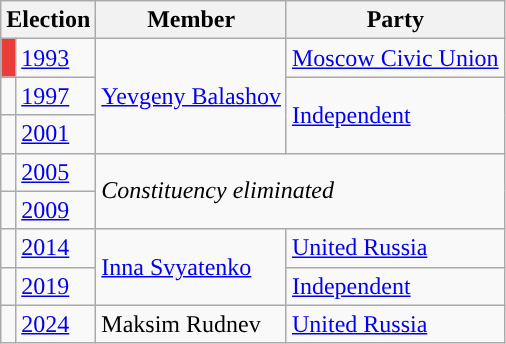<table class="wikitable">
<tr>
<th colspan="2">Election</th>
<th>Member</th>
<th>Party</th>
</tr>
<tr>
<td style="background-color:#EA3C38"></td>
<td><a href='#'>1993</a></td>
<td rowspan=3><a href='#'>Yevgeny Balashov</a></td>
<td><a href='#'>Moscow Civic Union</a></td>
</tr>
<tr>
<td style="background-color:"></td>
<td><a href='#'>1997</a></td>
<td rowspan=2><a href='#'>Independent</a></td>
</tr>
<tr>
<td style="background-color:"></td>
<td><a href='#'>2001</a></td>
</tr>
<tr>
<td style="background-color:"></td>
<td><a href='#'>2005</a></td>
<td colspan=2 rowspan=2><em>Constituency eliminated</em></td>
</tr>
<tr>
<td style="background-color:"></td>
<td><a href='#'>2009</a></td>
</tr>
<tr>
<td style="background-color:"></td>
<td><a href='#'>2014</a></td>
<td rowspan=2><a href='#'>Inna Svyatenko</a></td>
<td><a href='#'>United Russia</a></td>
</tr>
<tr>
<td style="background-color:"></td>
<td><a href='#'>2019</a></td>
<td><a href='#'>Independent</a></td>
</tr>
<tr>
<td style="background-color:"></td>
<td><a href='#'>2024</a></td>
<td>Maksim Rudnev</td>
<td><a href='#'>United Russia</a></td>
</tr>
</table>
